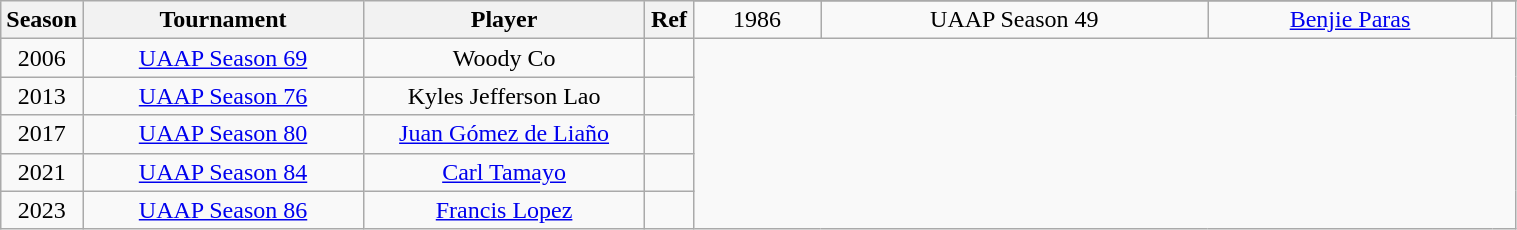<table class="wikitable sortable" style="text-align:center" width="80%">
<tr>
<th style="width:25px;" rowspan="2">Season</th>
<th style="width:180px;" rowspan="2">Tournament</th>
<th style="width:180px;" rowspan="2">Player</th>
<th style="width:25px;" rowspan="2">Ref</th>
</tr>
<tr align=center>
<td>1986</td>
<td>UAAP Season 49</td>
<td><a href='#'>Benjie Paras</a></td>
<td></td>
</tr>
<tr align=center>
<td>2006</td>
<td><a href='#'>UAAP Season 69</a></td>
<td>Woody Co</td>
<td></td>
</tr>
<tr align=center>
<td>2013</td>
<td><a href='#'>UAAP Season 76</a></td>
<td>Kyles Jefferson Lao</td>
<td></td>
</tr>
<tr align=center>
<td>2017</td>
<td><a href='#'>UAAP Season 80</a></td>
<td><a href='#'>Juan Gómez de Liaño</a></td>
<td></td>
</tr>
<tr align=center>
<td>2021</td>
<td><a href='#'>UAAP Season 84</a></td>
<td><a href='#'>Carl Tamayo</a></td>
<td></td>
</tr>
<tr align=center>
<td>2023</td>
<td><a href='#'>UAAP Season 86</a></td>
<td><a href='#'>Francis Lopez</a></td>
<td></td>
</tr>
</table>
